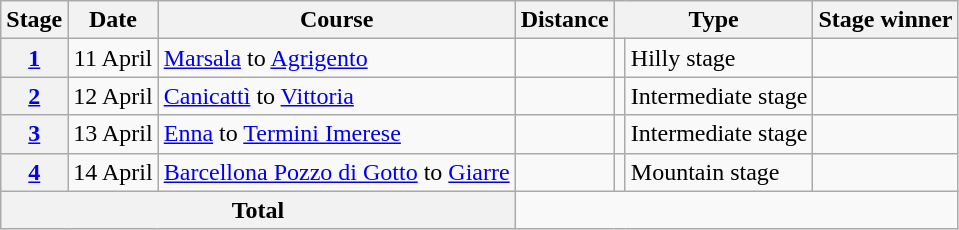<table class="wikitable">
<tr>
<th scope="col">Stage</th>
<th scope="col">Date</th>
<th scope="col">Course</th>
<th scope="col">Distance</th>
<th scope="col" colspan="2">Type</th>
<th scope="col">Stage winner</th>
</tr>
<tr>
<th scope="row"><a href='#'>1</a></th>
<td style="text-align:center;">11 April</td>
<td><a href='#'>Marsala</a> to <a href='#'>Agrigento</a></td>
<td style="text-align:center;"></td>
<td></td>
<td>Hilly stage</td>
<td></td>
</tr>
<tr>
<th scope="row"><a href='#'>2</a></th>
<td style="text-align:center;">12 April</td>
<td><a href='#'>Canicattì</a> to <a href='#'>Vittoria</a></td>
<td style="text-align:center;"></td>
<td></td>
<td>Intermediate stage</td>
<td></td>
</tr>
<tr>
<th scope="row"><a href='#'>3</a></th>
<td style="text-align:center;">13 April</td>
<td><a href='#'>Enna</a> to <a href='#'>Termini Imerese</a></td>
<td style="text-align:center;"></td>
<td></td>
<td>Intermediate stage</td>
<td></td>
</tr>
<tr>
<th scope="row"><a href='#'>4</a></th>
<td style="text-align:center;">14 April</td>
<td><a href='#'>Barcellona Pozzo di Gotto</a> to <a href='#'>Giarre</a></td>
<td style="text-align:center;"></td>
<td></td>
<td>Mountain stage</td>
<td></td>
</tr>
<tr>
<th colspan="3">Total</th>
<td colspan="4" style="text-align:center;"></td>
</tr>
</table>
